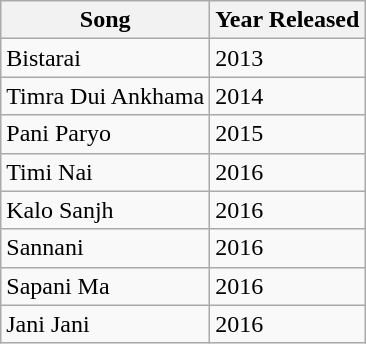<table class="wikitable">
<tr>
<th>Song</th>
<th>Year Released</th>
</tr>
<tr>
<td>Bistarai</td>
<td>2013</td>
</tr>
<tr>
<td>Timra Dui Ankhama</td>
<td>2014</td>
</tr>
<tr>
<td>Pani Paryo</td>
<td>2015</td>
</tr>
<tr>
<td>Timi Nai</td>
<td>2016</td>
</tr>
<tr>
<td>Kalo Sanjh</td>
<td>2016</td>
</tr>
<tr>
<td>Sannani</td>
<td>2016</td>
</tr>
<tr>
<td>Sapani Ma</td>
<td>2016</td>
</tr>
<tr>
<td>Jani Jani</td>
<td>2016</td>
</tr>
</table>
